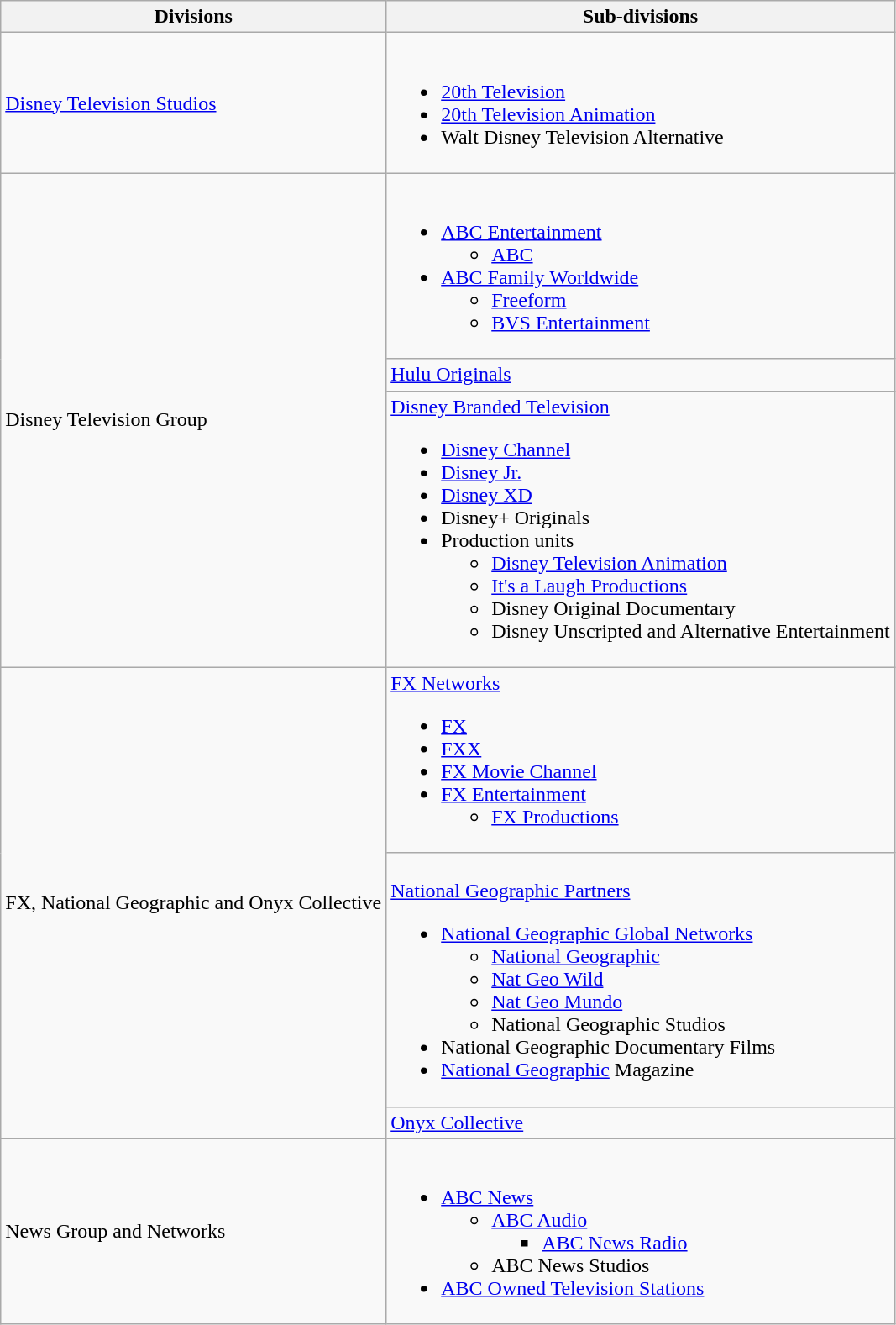<table class="wikitable">
<tr>
<th>Divisions</th>
<th>Sub-divisions</th>
</tr>
<tr>
<td> <a href='#'>Disney Television Studios</a></td>
<td><br><ul><li><a href='#'>20th Television</a></li><li><a href='#'>20th Television Animation</a></li><li>Walt Disney Television Alternative</li></ul></td>
</tr>
<tr>
<td rowspan="3">Disney Television Group</td>
<td><br><ul><li><a href='#'>ABC Entertainment</a><ul><li><a href='#'>ABC</a></li></ul></li><li><a href='#'>ABC Family Worldwide</a><ul><li><a href='#'>Freeform</a></li><li><a href='#'>BVS Entertainment</a></li></ul></li></ul></td>
</tr>
<tr>
<td><a href='#'>Hulu Originals</a></td>
</tr>
<tr>
<td><a href='#'>Disney Branded Television</a><br><ul><li><a href='#'>Disney Channel</a></li><li><a href='#'>Disney Jr.</a></li><li><a href='#'>Disney XD</a></li><li>Disney+ Originals</li><li>Production units<ul><li><a href='#'>Disney Television Animation</a></li><li><a href='#'>It's a Laugh Productions</a></li><li>Disney Original Documentary</li><li>Disney Unscripted and Alternative Entertainment</li></ul></li></ul></td>
</tr>
<tr>
<td rowspan=3>FX, National Geographic and Onyx Collective</td>
<td><a href='#'>FX Networks</a><br><ul><li><a href='#'>FX</a></li><li><a href='#'>FXX</a></li><li><a href='#'>FX Movie Channel</a></li><li><a href='#'>FX Entertainment</a><ul><li><a href='#'>FX Productions</a></li></ul></li></ul></td>
</tr>
<tr>
<td><br><a href='#'>National Geographic Partners</a><ul><li><a href='#'>National Geographic Global Networks</a><ul><li><a href='#'>National Geographic</a></li><li><a href='#'>Nat Geo Wild</a></li><li><a href='#'>Nat Geo Mundo</a></li><li>National Geographic Studios</li></ul></li><li>National Geographic Documentary Films</li><li><a href='#'>National Geographic</a> Magazine</li></ul></td>
</tr>
<tr>
<td><a href='#'>Onyx Collective</a></td>
</tr>
<tr>
<td>News Group and Networks</td>
<td><br><ul><li><a href='#'>ABC News</a><ul><li><a href='#'>ABC Audio</a><ul><li><a href='#'>ABC News Radio</a></li></ul></li><li>ABC News Studios</li></ul></li><li><a href='#'>ABC Owned Television Stations</a></li></ul></td>
</tr>
</table>
